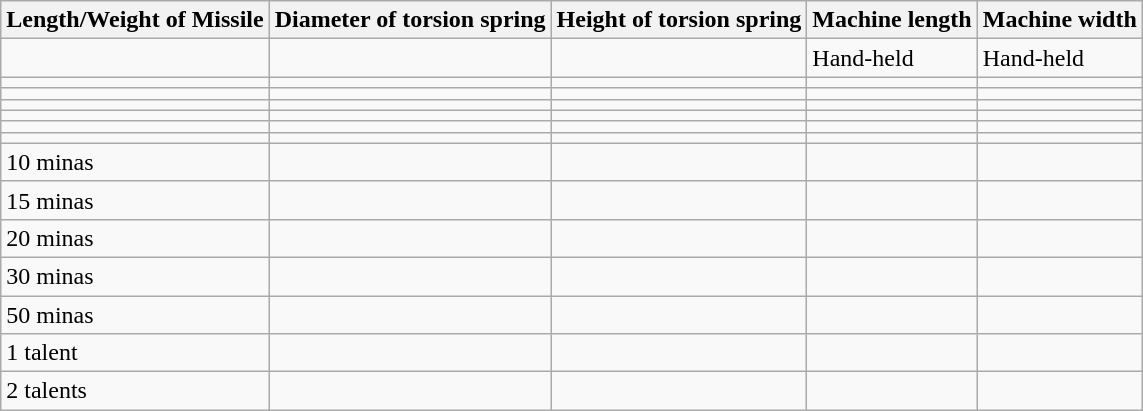<table class="wikitable">
<tr>
<th>Length/Weight of Missile</th>
<th>Diameter of torsion spring</th>
<th>Height of torsion spring</th>
<th>Machine length</th>
<th>Machine width</th>
</tr>
<tr>
<td></td>
<td></td>
<td></td>
<td>Hand-held</td>
<td>Hand-held</td>
</tr>
<tr>
<td></td>
<td></td>
<td></td>
<td></td>
<td></td>
</tr>
<tr>
<td></td>
<td></td>
<td></td>
<td></td>
<td></td>
</tr>
<tr>
<td></td>
<td></td>
<td></td>
<td></td>
<td></td>
</tr>
<tr>
<td></td>
<td></td>
<td></td>
<td></td>
<td></td>
</tr>
<tr>
<td></td>
<td></td>
<td></td>
<td></td>
<td></td>
</tr>
<tr>
<td></td>
<td></td>
<td></td>
<td></td>
<td></td>
</tr>
<tr>
<td>10 minas</td>
<td></td>
<td></td>
<td></td>
<td></td>
</tr>
<tr>
<td>15 minas</td>
<td></td>
<td></td>
<td></td>
<td></td>
</tr>
<tr>
<td>20 minas</td>
<td></td>
<td></td>
<td></td>
<td></td>
</tr>
<tr>
<td>30 minas</td>
<td></td>
<td></td>
<td></td>
<td></td>
</tr>
<tr>
<td>50 minas</td>
<td></td>
<td></td>
<td></td>
<td></td>
</tr>
<tr>
<td>1 talent</td>
<td></td>
<td></td>
<td></td>
<td></td>
</tr>
<tr>
<td>2 talents</td>
<td></td>
<td></td>
<td></td>
<td></td>
</tr>
</table>
